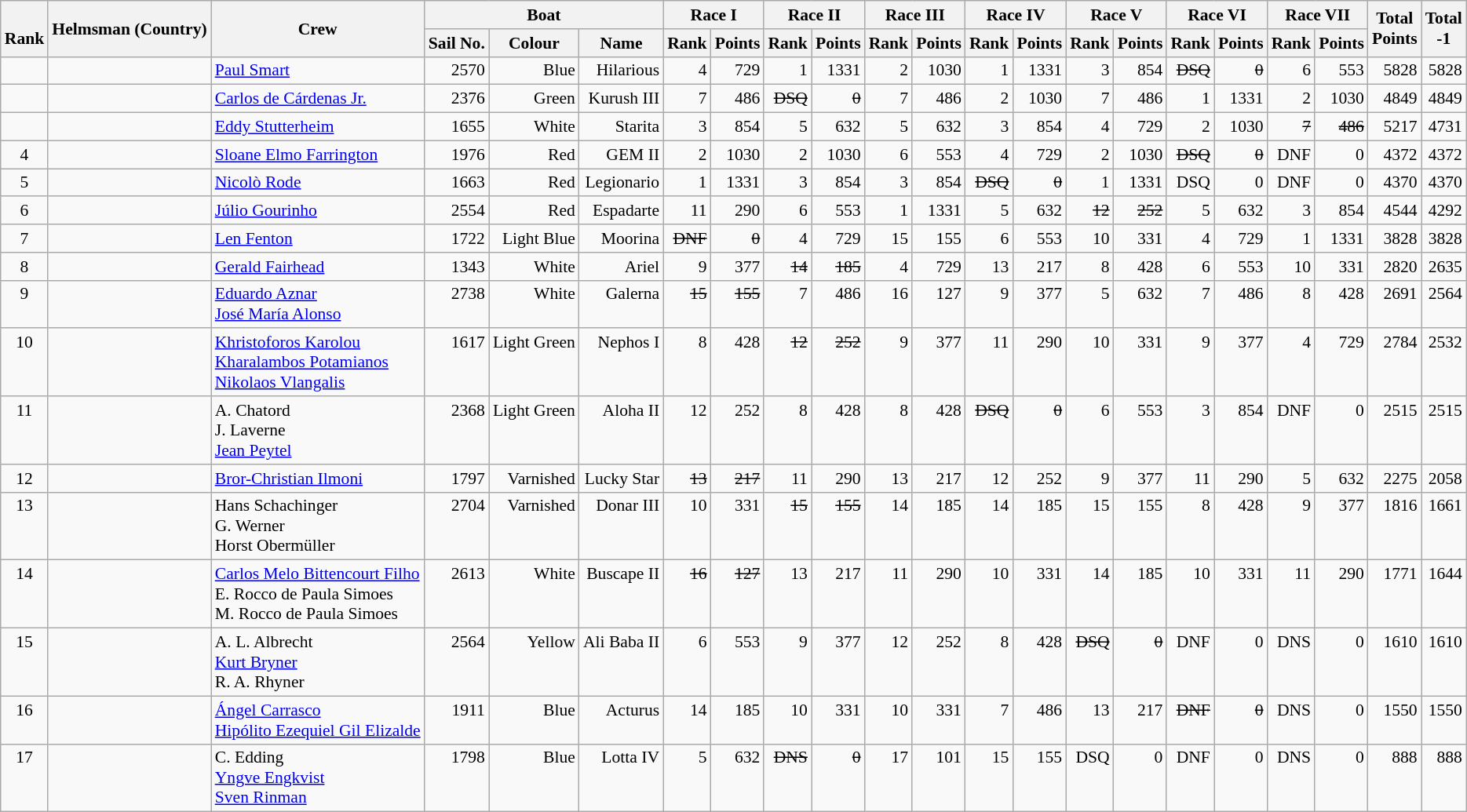<table class="wikitable" style="text-align:right; font-size:90%">
<tr>
<th rowspan="2"><br>Rank</th>
<th rowspan="2">Helmsman (Country)</th>
<th rowspan="2">Crew</th>
<th colspan="3">Boat</th>
<th colspan="2">Race I</th>
<th colspan="2">Race II</th>
<th colspan="2">Race III</th>
<th colspan="2">Race IV</th>
<th colspan="2">Race V</th>
<th colspan="2">Race VI</th>
<th colspan="2">Race VII</th>
<th rowspan="2">Total<br>Points <br></th>
<th rowspan="2">Total<br>-1<br></th>
</tr>
<tr>
<th>Sail No.</th>
<th>Colour</th>
<th>Name</th>
<th>Rank</th>
<th>Points</th>
<th>Rank</th>
<th>Points</th>
<th>Rank</th>
<th>Points</th>
<th>Rank</th>
<th>Points</th>
<th>Rank</th>
<th>Points</th>
<th>Rank</th>
<th>Points</th>
<th>Rank</th>
<th>Points</th>
</tr>
<tr style="vertical-align:top;">
<td align=center></td>
<td align=left></td>
<td align=left><a href='#'>Paul Smart</a> </td>
<td>2570</td>
<td>Blue</td>
<td>Hilarious</td>
<td>4</td>
<td>729</td>
<td>1</td>
<td>1331</td>
<td>2</td>
<td>1030</td>
<td>1</td>
<td>1331</td>
<td>3</td>
<td>854</td>
<td><s>DSQ</s></td>
<td><s>0</s></td>
<td>6</td>
<td>553</td>
<td>5828</td>
<td>5828</td>
</tr>
<tr style=vertical-align:top;>
<td align=center></td>
<td align=left></td>
<td align=left><a href='#'>Carlos de Cárdenas Jr.</a> </td>
<td>2376</td>
<td>Green</td>
<td>Kurush III</td>
<td>7</td>
<td>486</td>
<td><s>DSQ</s></td>
<td><s>0</s></td>
<td>7</td>
<td>486</td>
<td>2</td>
<td>1030</td>
<td>7</td>
<td>486</td>
<td>1</td>
<td>1331</td>
<td>2</td>
<td>1030</td>
<td>4849</td>
<td>4849</td>
</tr>
<tr style=vertical-align:top;>
<td align=center></td>
<td align=left></td>
<td align=left><a href='#'>Eddy Stutterheim</a> </td>
<td>1655</td>
<td>White</td>
<td>Starita</td>
<td>3</td>
<td>854</td>
<td>5</td>
<td>632</td>
<td>5</td>
<td>632</td>
<td>3</td>
<td>854</td>
<td>4</td>
<td>729</td>
<td>2</td>
<td>1030</td>
<td><s>7</s></td>
<td><s>486</s></td>
<td>5217</td>
<td>4731</td>
</tr>
<tr style=vertical-align:top;>
<td align=center>4</td>
<td align=left></td>
<td align=left><a href='#'>Sloane Elmo Farrington</a> </td>
<td>1976</td>
<td>Red</td>
<td>GEM II</td>
<td>2</td>
<td>1030</td>
<td>2</td>
<td>1030</td>
<td>6</td>
<td>553</td>
<td>4</td>
<td>729</td>
<td>2</td>
<td>1030</td>
<td><s>DSQ</s></td>
<td><s>0</s></td>
<td>DNF </td>
<td>0</td>
<td>4372</td>
<td>4372</td>
</tr>
<tr style=vertical-align:top;>
<td align=center>5</td>
<td align=left></td>
<td align=left><a href='#'>Nicolò Rode</a> </td>
<td>1663</td>
<td>Red</td>
<td>Legionario</td>
<td>1</td>
<td>1331</td>
<td>3</td>
<td>854</td>
<td>3</td>
<td>854</td>
<td><s>DSQ</s></td>
<td><s>0</s></td>
<td>1</td>
<td>1331</td>
<td>DSQ</td>
<td>0</td>
<td>DNF </td>
<td>0</td>
<td>4370</td>
<td>4370</td>
</tr>
<tr style=vertical-align:top;>
<td align=center>6</td>
<td align=left></td>
<td align=left><a href='#'>Júlio Gourinho</a> </td>
<td>2554</td>
<td>Red</td>
<td>Espadarte</td>
<td>11</td>
<td>290</td>
<td>6</td>
<td>553</td>
<td>1</td>
<td>1331</td>
<td>5</td>
<td>632</td>
<td><s>12</s></td>
<td><s>252</s></td>
<td>5</td>
<td>632</td>
<td>3</td>
<td>854</td>
<td>4544</td>
<td>4292</td>
</tr>
<tr style=vertical-align:top;>
<td align=center>7</td>
<td align=left></td>
<td align=left><a href='#'>Len Fenton</a> </td>
<td>1722</td>
<td>Light Blue</td>
<td>Moorina</td>
<td><s>DNF</s> </td>
<td><s>0</s></td>
<td>4</td>
<td>729</td>
<td>15</td>
<td>155</td>
<td>6</td>
<td>553</td>
<td>10</td>
<td>331</td>
<td>4</td>
<td>729</td>
<td>1</td>
<td>1331</td>
<td>3828</td>
<td>3828</td>
</tr>
<tr style=vertical-align:top;>
<td align=center>8</td>
<td align=left></td>
<td align=left><a href='#'>Gerald Fairhead</a> </td>
<td>1343</td>
<td>White</td>
<td>Ariel</td>
<td>9</td>
<td>377</td>
<td><s>14</s></td>
<td><s>185</s></td>
<td>4</td>
<td>729</td>
<td>13</td>
<td>217</td>
<td>8</td>
<td>428</td>
<td>6</td>
<td>553</td>
<td>10</td>
<td>331</td>
<td>2820</td>
<td>2635</td>
</tr>
<tr style=vertical-align:top;>
<td align=center>9</td>
<td align=left></td>
<td align=left><a href='#'>Eduardo Aznar</a>  <br> <a href='#'>José María Alonso</a> </td>
<td>2738</td>
<td>White</td>
<td>Galerna</td>
<td><s>15</s></td>
<td><s>155</s></td>
<td>7</td>
<td>486</td>
<td>16</td>
<td>127</td>
<td>9</td>
<td>377</td>
<td>5</td>
<td>632</td>
<td>7</td>
<td>486</td>
<td>8</td>
<td>428</td>
<td>2691</td>
<td>2564</td>
</tr>
<tr style=vertical-align:top;>
<td align=center>10</td>
<td align=left></td>
<td align=left><a href='#'>Khristoforos Karolou</a>  <br> <a href='#'>Kharalambos Potamianos</a>  <br> <a href='#'>Nikolaos Vlangalis</a> </td>
<td>1617</td>
<td>Light Green</td>
<td>Nephos I</td>
<td>8</td>
<td>428</td>
<td><s>12</s></td>
<td><s>252</s></td>
<td>9</td>
<td>377</td>
<td>11</td>
<td>290</td>
<td>10</td>
<td>331</td>
<td>9</td>
<td>377</td>
<td>4</td>
<td>729</td>
<td>2784</td>
<td>2532</td>
</tr>
<tr style=vertical-align:top;>
<td align=center>11</td>
<td align=left></td>
<td align=left>A. Chatord  <br> J. Laverne  <br> <a href='#'>Jean Peytel</a> </td>
<td>2368</td>
<td>Light Green</td>
<td>Aloha II</td>
<td>12</td>
<td>252</td>
<td>8</td>
<td>428</td>
<td>8</td>
<td>428</td>
<td><s>DSQ</s></td>
<td><s>0</s></td>
<td>6</td>
<td>553</td>
<td>3</td>
<td>854</td>
<td>DNF </td>
<td>0</td>
<td>2515</td>
<td>2515</td>
</tr>
<tr style=vertical-align:top;>
<td align=center>12</td>
<td align=left></td>
<td align=left><a href='#'>Bror-Christian Ilmoni</a> </td>
<td>1797</td>
<td>Varnished</td>
<td>Lucky Star</td>
<td><s>13</s></td>
<td><s>217</s></td>
<td>11</td>
<td>290</td>
<td>13</td>
<td>217</td>
<td>12</td>
<td>252</td>
<td>9</td>
<td>377</td>
<td>11</td>
<td>290</td>
<td>5</td>
<td>632</td>
<td>2275</td>
<td>2058</td>
</tr>
<tr style=vertical-align:top;>
<td align=center>13</td>
<td align=left></td>
<td align=left>Hans Schachinger  <br> G. Werner  <br> Horst Obermüller </td>
<td>2704</td>
<td>Varnished</td>
<td>Donar III</td>
<td>10</td>
<td>331</td>
<td><s>15</s></td>
<td><s>155</s></td>
<td>14</td>
<td>185</td>
<td>14</td>
<td>185</td>
<td>15</td>
<td>155</td>
<td>8</td>
<td>428</td>
<td>9</td>
<td>377</td>
<td>1816</td>
<td>1661</td>
</tr>
<tr style=vertical-align:top;>
<td align=center>14</td>
<td align=left></td>
<td align=left><a href='#'>Carlos Melo Bittencourt Filho</a>  <br> E. Rocco de Paula Simoes  <br> M. Rocco de Paula Simoes </td>
<td>2613</td>
<td>White</td>
<td>Buscape II</td>
<td><s>16</s></td>
<td><s>127</s></td>
<td>13</td>
<td>217</td>
<td>11</td>
<td>290</td>
<td>10</td>
<td>331</td>
<td>14</td>
<td>185</td>
<td>10</td>
<td>331</td>
<td>11</td>
<td>290</td>
<td>1771</td>
<td>1644</td>
</tr>
<tr style=vertical-align:top;>
<td align=center>15</td>
<td align=left></td>
<td align=left>A. L. Albrecht  <br> <a href='#'>Kurt Bryner</a>  <br> R. A. Rhyner </td>
<td>2564</td>
<td>Yellow</td>
<td>Ali Baba II</td>
<td>6</td>
<td>553</td>
<td>9</td>
<td>377</td>
<td>12</td>
<td>252</td>
<td>8</td>
<td>428</td>
<td><s>DSQ</s></td>
<td><s>0</s></td>
<td>DNF </td>
<td>0</td>
<td>DNS</td>
<td>0</td>
<td>1610</td>
<td>1610</td>
</tr>
<tr style=vertical-align:top;>
<td align=center>16</td>
<td align=left></td>
<td align=left><a href='#'>Ángel Carrasco</a>  <br> <a href='#'>Hipólito Ezequiel Gil Elizalde</a> </td>
<td>1911</td>
<td>Blue</td>
<td>Acturus</td>
<td>14</td>
<td>185</td>
<td>10</td>
<td>331</td>
<td>10</td>
<td>331</td>
<td>7</td>
<td>486</td>
<td>13</td>
<td>217</td>
<td><s>DNF</s> </td>
<td><s>0</s></td>
<td>DNS</td>
<td>0</td>
<td>1550</td>
<td>1550</td>
</tr>
<tr style=vertical-align:top;>
<td align=center>17</td>
<td align=left></td>
<td align=left>C. Edding  <br> <a href='#'>Yngve Engkvist</a>  <br> <a href='#'>Sven Rinman</a> </td>
<td>1798</td>
<td>Blue</td>
<td>Lotta IV</td>
<td>5</td>
<td>632</td>
<td><s>DNS</s></td>
<td><s>0</s></td>
<td>17</td>
<td>101</td>
<td>15</td>
<td>155</td>
<td>DSQ</td>
<td>0</td>
<td>DNF</td>
<td>0</td>
<td>DNS</td>
<td>0</td>
<td>888</td>
<td>888</td>
</tr>
</table>
